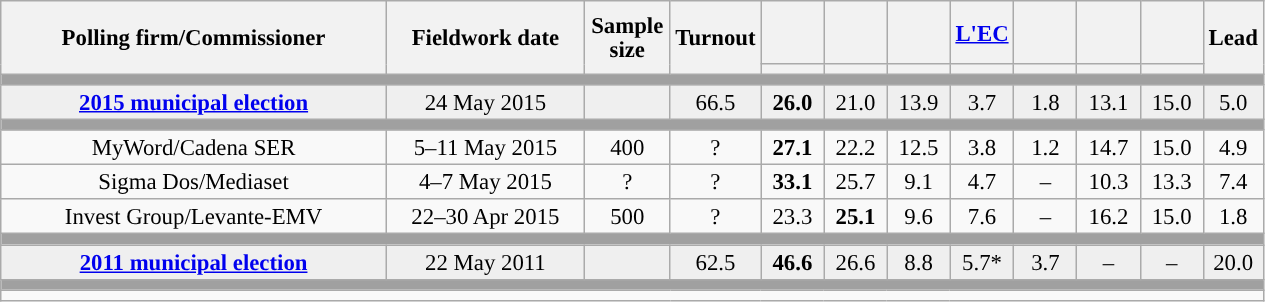<table class="wikitable collapsible collapsed" style="text-align:center; font-size:95%; line-height:16px;">
<tr style="height:42px;">
<th style="width:250px;" rowspan="2">Polling firm/Commissioner</th>
<th style="width:125px;" rowspan="2">Fieldwork date</th>
<th style="width:50px;" rowspan="2">Sample size</th>
<th style="width:45px;" rowspan="2">Turnout</th>
<th style="width:35px;"></th>
<th style="width:35px;"></th>
<th style="width:35px;"></th>
<th style="width:35px;"><a href='#'>L'EC</a></th>
<th style="width:35px;"></th>
<th style="width:35px;"></th>
<th style="width:35px;"></th>
<th style="width:30px;" rowspan="2">Lead</th>
</tr>
<tr>
<th style="color:inherit;background:"></th>
<th style="color:inherit;background:"></th>
<th style="color:inherit;background:"></th>
<th style="color:inherit;background:"></th>
<th style="color:inherit;background:"></th>
<th style="color:inherit;background:"></th>
<th style="color:inherit;background:"></th>
</tr>
<tr>
<td colspan="12" style="background:#A0A0A0"></td>
</tr>
<tr style="background:#EFEFEF;">
<td><strong><a href='#'>2015 municipal election</a></strong></td>
<td>24 May 2015</td>
<td></td>
<td>66.5</td>
<td><strong>26.0</strong><br></td>
<td>21.0<br></td>
<td>13.9<br></td>
<td>3.7<br></td>
<td>1.8<br></td>
<td>13.1<br></td>
<td>15.0<br></td>
<td style="background:">5.0</td>
</tr>
<tr>
<td colspan="12" style="background:#A0A0A0"></td>
</tr>
<tr>
<td>MyWord/Cadena SER</td>
<td>5–11 May 2015</td>
<td>400</td>
<td>?</td>
<td><strong>27.1</strong><br></td>
<td>22.2<br></td>
<td>12.5<br></td>
<td>3.8<br></td>
<td>1.2<br></td>
<td>14.7<br></td>
<td>15.0<br></td>
<td style="background:">4.9</td>
</tr>
<tr>
<td>Sigma Dos/Mediaset</td>
<td>4–7 May 2015</td>
<td>?</td>
<td>?</td>
<td><strong>33.1</strong><br></td>
<td>25.7<br></td>
<td>9.1<br></td>
<td>4.7<br></td>
<td>–</td>
<td>10.3<br></td>
<td>13.3<br></td>
<td style="background:">7.4</td>
</tr>
<tr>
<td>Invest Group/Levante-EMV</td>
<td>22–30 Apr 2015</td>
<td>500</td>
<td>?</td>
<td>23.3<br></td>
<td><strong>25.1</strong><br></td>
<td>9.6<br></td>
<td>7.6<br></td>
<td>–</td>
<td>16.2<br></td>
<td>15.0<br></td>
<td style="background:">1.8</td>
</tr>
<tr>
<td colspan="12" style="background:#A0A0A0"></td>
</tr>
<tr style="background:#EFEFEF;">
<td><strong><a href='#'>2011 municipal election</a></strong></td>
<td>22 May 2011</td>
<td></td>
<td>62.5</td>
<td><strong>46.6</strong><br></td>
<td>26.6<br></td>
<td>8.8<br></td>
<td>5.7*<br></td>
<td>3.7<br></td>
<td>–</td>
<td>–</td>
<td style="background:">20.0</td>
</tr>
<tr>
<td colspan="12" style="background:#A0A0A0"></td>
</tr>
<tr>
<td align="left" colspan="12"></td>
</tr>
</table>
